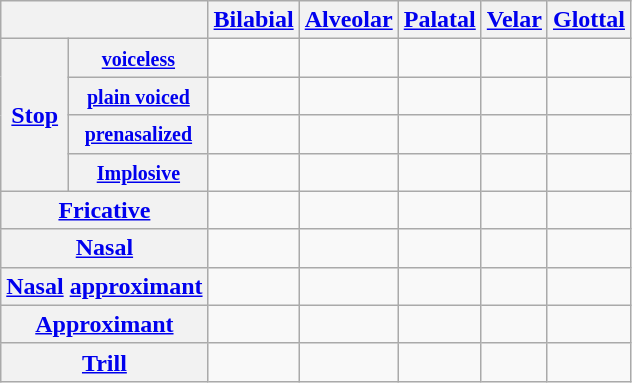<table class="wikitable" style=text-align:center>
<tr>
<th colspan=2></th>
<th><a href='#'>Bilabial</a></th>
<th><a href='#'>Alveolar</a></th>
<th><a href='#'>Palatal</a></th>
<th><a href='#'>Velar</a></th>
<th><a href='#'>Glottal</a></th>
</tr>
<tr>
<th rowspan=4><a href='#'>Stop</a></th>
<th><small><a href='#'>voiceless</a></small></th>
<td></td>
<td></td>
<td></td>
<td></td>
<td></td>
</tr>
<tr>
<th><small><a href='#'>plain voiced</a></small></th>
<td></td>
<td></td>
<td></td>
<td></td>
<td></td>
</tr>
<tr>
<th><small><a href='#'>prenasalized</a></small></th>
<td></td>
<td></td>
<td></td>
<td></td>
<td></td>
</tr>
<tr>
<th><small><a href='#'>Implosive</a></small></th>
<td></td>
<td></td>
<td></td>
<td></td>
<td></td>
</tr>
<tr>
<th colspan=2><a href='#'>Fricative</a></th>
<td></td>
<td></td>
<td></td>
<td></td>
<td></td>
</tr>
<tr>
<th colspan=2><a href='#'>Nasal</a></th>
<td></td>
<td></td>
<td></td>
<td></td>
<td></td>
</tr>
<tr>
<th colspan=2><a href='#'>Nasal</a> <a href='#'>approximant</a></th>
<td></td>
<td></td>
<td></td>
<td></td>
<td></td>
</tr>
<tr>
<th colspan=2><a href='#'>Approximant</a></th>
<td></td>
<td></td>
<td></td>
<td></td>
<td></td>
</tr>
<tr>
<th colspan=2><a href='#'>Trill</a></th>
<td></td>
<td></td>
<td></td>
<td></td>
<td></td>
</tr>
</table>
